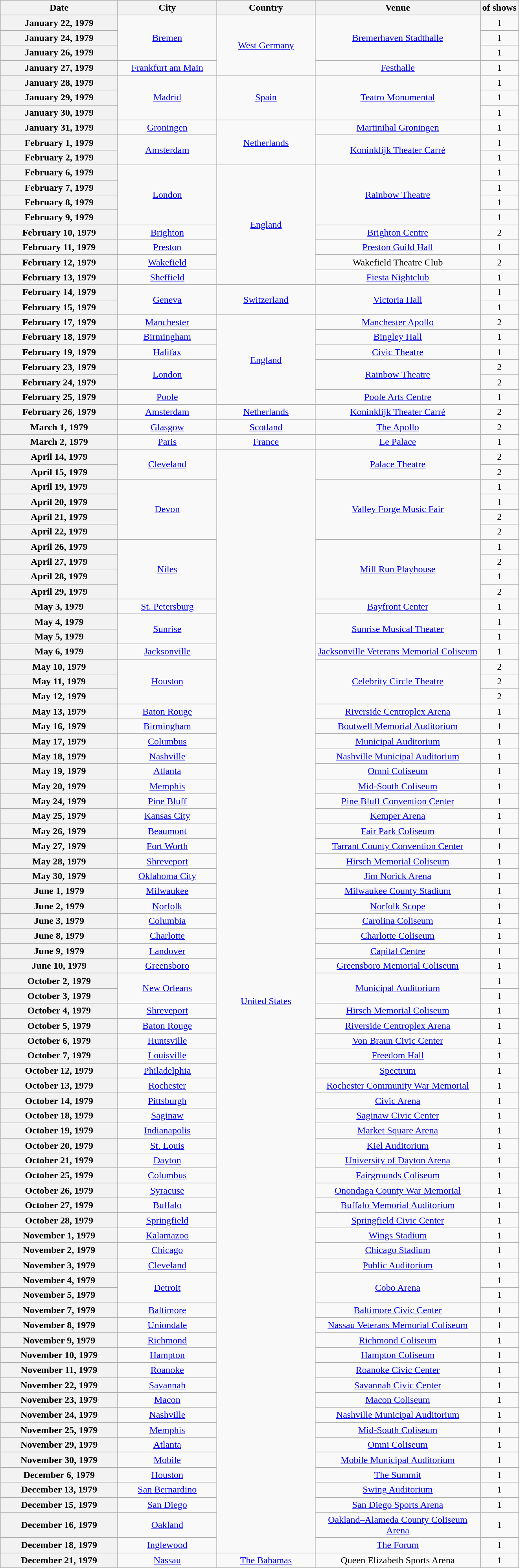<table class="wikitable plainrowheaders" style="text-align:center;">
<tr>
<th scope="col" style="width:12em;">Date</th>
<th scope="col" style="width:10em;">City</th>
<th scope="col" style="width:10em;">Country</th>
<th scope="col" style="width:17em;">Venue</th>
<th scope="col"> of shows</th>
</tr>
<tr>
<th scope="row" style="text-align:center">January 22, 1979</th>
<td rowspan="3"><a href='#'>Bremen</a></td>
<td rowspan="4"><a href='#'>West Germany</a></td>
<td rowspan="3"><a href='#'>Bremerhaven Stadthalle</a></td>
<td>1</td>
</tr>
<tr>
<th scope="row" style="text-align:center">January 24, 1979</th>
<td>1</td>
</tr>
<tr>
<th scope="row" style="text-align:center">January 26, 1979</th>
<td>1</td>
</tr>
<tr>
<th scope="row" style="text-align:center">January 27, 1979</th>
<td><a href='#'>Frankfurt am Main</a></td>
<td><a href='#'>Festhalle</a></td>
<td>1</td>
</tr>
<tr>
<th scope="row" style="text-align:center">January 28, 1979</th>
<td rowspan="3"><a href='#'>Madrid</a></td>
<td rowspan="3"><a href='#'>Spain</a></td>
<td rowspan="3"><a href='#'>Teatro Monumental</a></td>
<td>1</td>
</tr>
<tr>
<th scope="row" style="text-align:center">January 29, 1979</th>
<td>1</td>
</tr>
<tr>
<th scope="row" style="text-align:center">January 30, 1979</th>
<td>1</td>
</tr>
<tr>
<th scope="row" style="text-align:center">January 31, 1979</th>
<td><a href='#'>Groningen</a></td>
<td rowspan="3"><a href='#'>Netherlands</a></td>
<td><a href='#'>Martinihal Groningen</a></td>
<td>1</td>
</tr>
<tr>
<th scope="row" style="text-align:center">February 1, 1979</th>
<td rowspan="2"><a href='#'>Amsterdam</a></td>
<td rowspan="2"><a href='#'>Koninklijk Theater Carré</a></td>
<td>1</td>
</tr>
<tr>
<th scope="row" style="text-align:center">February 2, 1979</th>
<td>1</td>
</tr>
<tr>
<th scope="row" style="text-align:center">February 6, 1979</th>
<td rowspan="4"><a href='#'>London</a></td>
<td rowspan="8"><a href='#'>England</a></td>
<td rowspan="4"><a href='#'>Rainbow Theatre</a></td>
<td>1</td>
</tr>
<tr>
<th scope="row" style="text-align:center">February 7, 1979</th>
<td>1</td>
</tr>
<tr>
<th scope="row" style="text-align:center">February 8, 1979</th>
<td>1</td>
</tr>
<tr>
<th scope="row" style="text-align:center">February 9, 1979</th>
<td>1</td>
</tr>
<tr>
<th scope="row" style="text-align:center">February 10, 1979</th>
<td><a href='#'>Brighton</a></td>
<td><a href='#'>Brighton Centre</a></td>
<td>2</td>
</tr>
<tr>
<th scope="row" style="text-align:center">February 11, 1979</th>
<td><a href='#'>Preston</a></td>
<td><a href='#'>Preston Guild Hall</a></td>
<td>1</td>
</tr>
<tr>
<th scope="row" style="text-align:center">February 12, 1979</th>
<td><a href='#'>Wakefield</a></td>
<td>Wakefield Theatre Club</td>
<td>2</td>
</tr>
<tr>
<th scope="row" style="text-align:center">February 13, 1979</th>
<td><a href='#'>Sheffield</a></td>
<td><a href='#'>Fiesta Nightclub</a></td>
<td>1</td>
</tr>
<tr>
<th scope="row" style="text-align:center">February 14, 1979</th>
<td rowspan="2"><a href='#'>Geneva</a></td>
<td rowspan="2"><a href='#'>Switzerland</a></td>
<td rowspan="2"><a href='#'>Victoria Hall</a></td>
<td>1</td>
</tr>
<tr>
<th scope="row" style="text-align:center">February 15, 1979</th>
<td>1</td>
</tr>
<tr>
<th scope="row" style="text-align:center">February 17, 1979</th>
<td><a href='#'>Manchester</a></td>
<td rowspan="6"><a href='#'>England</a></td>
<td><a href='#'>Manchester Apollo</a></td>
<td>2</td>
</tr>
<tr>
<th scope="row" style="text-align:center">February 18, 1979</th>
<td><a href='#'>Birmingham</a></td>
<td><a href='#'>Bingley Hall</a></td>
<td>1</td>
</tr>
<tr>
<th scope="row" style="text-align:center">February 19, 1979</th>
<td><a href='#'>Halifax</a></td>
<td><a href='#'>Civic Theatre</a></td>
<td>1</td>
</tr>
<tr>
<th scope="row" style="text-align:center">February 23, 1979</th>
<td rowspan="2"><a href='#'>London</a></td>
<td rowspan="2"><a href='#'>Rainbow Theatre</a></td>
<td>2</td>
</tr>
<tr>
<th scope="row" style="text-align:center">February 24, 1979</th>
<td>2</td>
</tr>
<tr>
<th scope="row" style="text-align:center">February 25, 1979</th>
<td><a href='#'>Poole</a></td>
<td><a href='#'>Poole Arts Centre</a></td>
<td>1</td>
</tr>
<tr>
<th scope="row" style="text-align:center">February 26, 1979</th>
<td><a href='#'>Amsterdam</a></td>
<td><a href='#'>Netherlands</a></td>
<td><a href='#'>Koninklijk Theater Carré</a></td>
<td>2</td>
</tr>
<tr>
<th scope="row" style="text-align:center">March 1, 1979</th>
<td><a href='#'>Glasgow</a></td>
<td><a href='#'>Scotland</a></td>
<td><a href='#'>The Apollo</a></td>
<td>2</td>
</tr>
<tr>
<th scope="row" style="text-align:center">March 2, 1979</th>
<td><a href='#'>Paris</a></td>
<td><a href='#'>France</a></td>
<td><a href='#'>Le Palace</a></td>
<td>1</td>
</tr>
<tr>
<th scope="row" style="text-align:center">April 14, 1979</th>
<td rowspan="2"><a href='#'>Cleveland</a></td>
<td rowspan="73"><a href='#'>United States</a></td>
<td rowspan="2"><a href='#'>Palace Theatre</a></td>
<td>2</td>
</tr>
<tr>
<th scope="row" style="text-align:center">April 15, 1979</th>
<td>2</td>
</tr>
<tr>
<th scope="row" style="text-align:center">April 19, 1979</th>
<td rowspan="4"><a href='#'>Devon</a></td>
<td rowspan="4"><a href='#'>Valley Forge Music Fair</a></td>
<td>1</td>
</tr>
<tr>
<th scope="row" style="text-align:center">April 20, 1979</th>
<td>1</td>
</tr>
<tr>
<th scope="row" style="text-align:center">April 21, 1979</th>
<td>2</td>
</tr>
<tr>
<th scope="row" style="text-align:center">April 22, 1979</th>
<td>2</td>
</tr>
<tr>
<th scope="row" style="text-align:center">April 26, 1979</th>
<td rowspan="4"><a href='#'>Niles</a></td>
<td rowspan="4"><a href='#'>Mill Run Playhouse</a></td>
<td>1</td>
</tr>
<tr>
<th scope="row" style="text-align:center">April 27, 1979</th>
<td>2</td>
</tr>
<tr>
<th scope="row" style="text-align:center">April 28, 1979</th>
<td>1</td>
</tr>
<tr>
<th scope="row" style="text-align:center">April 29, 1979</th>
<td>2</td>
</tr>
<tr>
<th scope="row" style="text-align:center">May 3, 1979</th>
<td><a href='#'>St. Petersburg</a></td>
<td><a href='#'>Bayfront Center</a></td>
<td>1</td>
</tr>
<tr>
<th scope="row" style="text-align:center">May 4, 1979</th>
<td rowspan="2"><a href='#'>Sunrise</a></td>
<td rowspan="2"><a href='#'>Sunrise Musical Theater</a></td>
<td>1</td>
</tr>
<tr>
<th scope="row" style="text-align:center">May 5, 1979</th>
<td>1</td>
</tr>
<tr>
<th scope="row" style="text-align:center">May 6, 1979</th>
<td><a href='#'>Jacksonville</a></td>
<td><a href='#'>Jacksonville Veterans Memorial Coliseum</a></td>
<td>1</td>
</tr>
<tr>
<th scope="row" style="text-align:center">May 10, 1979</th>
<td rowspan="3"><a href='#'>Houston</a></td>
<td rowspan="3"><a href='#'>Celebrity Circle Theatre</a></td>
<td>2</td>
</tr>
<tr>
<th scope="row" style="text-align:center">May 11, 1979</th>
<td>2</td>
</tr>
<tr>
<th scope="row" style="text-align:center">May 12, 1979</th>
<td>2</td>
</tr>
<tr>
<th scope="row" style="text-align:center">May 13, 1979</th>
<td><a href='#'>Baton Rouge</a></td>
<td><a href='#'>Riverside Centroplex Arena</a></td>
<td>1</td>
</tr>
<tr>
<th scope="row" style="text-align:center">May 16, 1979</th>
<td><a href='#'>Birmingham</a></td>
<td><a href='#'>Boutwell Memorial Auditorium</a></td>
<td>1</td>
</tr>
<tr>
<th scope="row" style="text-align:center">May 17, 1979</th>
<td><a href='#'>Columbus</a></td>
<td><a href='#'>Municipal Auditorium</a></td>
<td>1</td>
</tr>
<tr>
<th scope="row" style="text-align:center">May 18, 1979</th>
<td><a href='#'>Nashville</a></td>
<td><a href='#'>Nashville Municipal Auditorium</a></td>
<td>1</td>
</tr>
<tr>
<th scope="row" style="text-align:center">May 19, 1979</th>
<td><a href='#'>Atlanta</a></td>
<td><a href='#'>Omni Coliseum</a></td>
<td>1</td>
</tr>
<tr>
<th scope="row" style="text-align:center">May 20, 1979</th>
<td><a href='#'>Memphis</a></td>
<td><a href='#'>Mid-South Coliseum</a></td>
<td>1</td>
</tr>
<tr>
<th scope="row" style="text-align:center">May 24, 1979</th>
<td><a href='#'>Pine Bluff</a></td>
<td><a href='#'>Pine Bluff Convention Center</a></td>
<td>1</td>
</tr>
<tr>
<th scope="row" style="text-align:center">May 25, 1979</th>
<td><a href='#'>Kansas City</a></td>
<td><a href='#'>Kemper Arena</a></td>
<td>1</td>
</tr>
<tr>
<th scope="row" style="text-align:center">May 26, 1979</th>
<td><a href='#'>Beaumont</a></td>
<td><a href='#'>Fair Park Coliseum</a></td>
<td>1</td>
</tr>
<tr>
<th scope="row" style="text-align:center">May 27, 1979</th>
<td><a href='#'>Fort Worth</a></td>
<td><a href='#'>Tarrant County Convention Center</a></td>
<td>1</td>
</tr>
<tr>
<th scope="row" style="text-align:center">May 28, 1979</th>
<td><a href='#'>Shreveport</a></td>
<td><a href='#'>Hirsch Memorial Coliseum</a></td>
<td>1</td>
</tr>
<tr>
<th scope="row" style="text-align:center">May 30, 1979</th>
<td><a href='#'>Oklahoma City</a></td>
<td><a href='#'>Jim Norick Arena</a></td>
<td>1</td>
</tr>
<tr>
<th scope="row" style="text-align:center">June 1, 1979</th>
<td><a href='#'>Milwaukee</a></td>
<td><a href='#'>Milwaukee County Stadium</a></td>
<td>1</td>
</tr>
<tr>
<th scope="row" style="text-align:center">June 2, 1979</th>
<td><a href='#'>Norfolk</a></td>
<td><a href='#'>Norfolk Scope</a></td>
<td>1</td>
</tr>
<tr>
<th scope="row" style="text-align:center">June 3, 1979</th>
<td><a href='#'>Columbia</a></td>
<td><a href='#'>Carolina Coliseum</a></td>
<td>1</td>
</tr>
<tr>
<th scope="row" style="text-align:center">June 8, 1979</th>
<td><a href='#'>Charlotte</a></td>
<td><a href='#'>Charlotte Coliseum</a></td>
<td>1</td>
</tr>
<tr>
<th scope="row" style="text-align:center">June 9, 1979</th>
<td><a href='#'>Landover</a></td>
<td><a href='#'>Capital Centre</a></td>
<td>1</td>
</tr>
<tr>
<th scope="row" style="text-align:center">June 10, 1979</th>
<td><a href='#'>Greensboro</a></td>
<td><a href='#'>Greensboro Memorial Coliseum</a></td>
<td>1</td>
</tr>
<tr>
<th scope="row" style="text-align:center">October 2, 1979</th>
<td rowspan="2"><a href='#'>New Orleans</a></td>
<td rowspan="2"><a href='#'>Municipal Auditorium</a></td>
<td>1</td>
</tr>
<tr>
<th scope="row" style="text-align:center">October 3, 1979</th>
<td>1</td>
</tr>
<tr>
<th scope="row" style="text-align:center">October 4, 1979</th>
<td><a href='#'>Shreveport</a></td>
<td><a href='#'>Hirsch Memorial Coliseum</a></td>
<td>1</td>
</tr>
<tr>
<th scope="row" style="text-align:center">October 5, 1979</th>
<td><a href='#'>Baton Rouge</a></td>
<td><a href='#'>Riverside Centroplex Arena</a></td>
<td>1</td>
</tr>
<tr>
<th scope="row" style="text-align:center">October 6, 1979</th>
<td><a href='#'>Huntsville</a></td>
<td><a href='#'>Von Braun Civic Center</a></td>
<td>1</td>
</tr>
<tr>
<th scope="row" style="text-align:center">October 7, 1979</th>
<td><a href='#'>Louisville</a></td>
<td><a href='#'>Freedom Hall</a></td>
<td>1</td>
</tr>
<tr>
<th scope="row" style="text-align:center">October 12, 1979</th>
<td><a href='#'>Philadelphia</a></td>
<td><a href='#'>Spectrum</a></td>
<td>1</td>
</tr>
<tr>
<th scope="row" style="text-align:center">October 13, 1979</th>
<td><a href='#'>Rochester</a></td>
<td><a href='#'>Rochester Community War Memorial</a></td>
<td>1</td>
</tr>
<tr>
<th scope="row" style="text-align:center">October 14, 1979</th>
<td><a href='#'>Pittsburgh</a></td>
<td><a href='#'>Civic Arena</a></td>
<td>1</td>
</tr>
<tr>
<th scope="row" style="text-align:center">October 18, 1979</th>
<td><a href='#'>Saginaw</a></td>
<td><a href='#'>Saginaw Civic Center</a></td>
<td>1</td>
</tr>
<tr>
<th scope="row" style="text-align:center">October 19, 1979</th>
<td><a href='#'>Indianapolis</a></td>
<td><a href='#'>Market Square Arena</a></td>
<td>1</td>
</tr>
<tr>
<th scope="row" style="text-align:center">October 20, 1979</th>
<td><a href='#'>St. Louis</a></td>
<td><a href='#'>Kiel Auditorium</a></td>
<td>1</td>
</tr>
<tr>
<th scope="row" style="text-align:center">October 21, 1979</th>
<td><a href='#'>Dayton</a></td>
<td><a href='#'>University of Dayton Arena</a></td>
<td>1</td>
</tr>
<tr>
<th scope="row" style="text-align:center">October 25, 1979</th>
<td><a href='#'>Columbus</a></td>
<td><a href='#'>Fairgrounds Coliseum</a></td>
<td>1</td>
</tr>
<tr>
<th scope="row" style="text-align:center">October 26, 1979</th>
<td><a href='#'>Syracuse</a></td>
<td><a href='#'>Onondaga County War Memorial</a></td>
<td>1</td>
</tr>
<tr>
<th scope="row" style="text-align:center">October 27, 1979</th>
<td><a href='#'>Buffalo</a></td>
<td><a href='#'>Buffalo Memorial Auditorium</a></td>
<td>1</td>
</tr>
<tr>
<th scope="row" style="text-align:center">October 28, 1979</th>
<td><a href='#'>Springfield</a></td>
<td><a href='#'>Springfield Civic Center</a></td>
<td>1</td>
</tr>
<tr>
<th scope="row" style="text-align:center">November 1, 1979</th>
<td><a href='#'>Kalamazoo</a></td>
<td><a href='#'>Wings Stadium</a></td>
<td>1</td>
</tr>
<tr>
<th scope="row" style="text-align:center">November 2, 1979</th>
<td><a href='#'>Chicago</a></td>
<td><a href='#'>Chicago Stadium</a></td>
<td>1</td>
</tr>
<tr>
<th scope="row" style="text-align:center">November 3, 1979</th>
<td><a href='#'>Cleveland</a></td>
<td><a href='#'>Public Auditorium</a></td>
<td>1</td>
</tr>
<tr>
<th scope="row" style="text-align:center">November 4, 1979</th>
<td rowspan="2"><a href='#'>Detroit</a></td>
<td rowspan="2"><a href='#'>Cobo Arena</a></td>
<td>1</td>
</tr>
<tr>
<th scope="row" style="text-align:center">November 5, 1979</th>
<td>1</td>
</tr>
<tr>
<th scope="row" style="text-align:center">November 7, 1979</th>
<td><a href='#'>Baltimore</a></td>
<td><a href='#'>Baltimore Civic Center</a></td>
<td>1</td>
</tr>
<tr>
<th scope="row" style="text-align:center">November 8, 1979</th>
<td><a href='#'>Uniondale</a></td>
<td><a href='#'>Nassau Veterans Memorial Coliseum</a></td>
<td>1</td>
</tr>
<tr>
<th scope="row" style="text-align:center">November 9, 1979</th>
<td><a href='#'>Richmond</a></td>
<td><a href='#'>Richmond Coliseum</a></td>
<td>1</td>
</tr>
<tr>
<th scope="row" style="text-align:center">November 10, 1979</th>
<td><a href='#'>Hampton</a></td>
<td><a href='#'>Hampton Coliseum</a></td>
<td>1</td>
</tr>
<tr>
<th scope="row" style="text-align:center">November 11, 1979</th>
<td><a href='#'>Roanoke</a></td>
<td><a href='#'>Roanoke Civic Center</a></td>
<td>1</td>
</tr>
<tr>
<th scope="row" style="text-align:center">November 22, 1979</th>
<td><a href='#'>Savannah</a></td>
<td><a href='#'>Savannah Civic Center</a></td>
<td>1</td>
</tr>
<tr>
<th scope="row" style="text-align:center">November 23, 1979</th>
<td><a href='#'>Macon</a></td>
<td><a href='#'>Macon Coliseum</a></td>
<td>1</td>
</tr>
<tr>
<th scope="row" style="text-align:center">November 24, 1979</th>
<td><a href='#'>Nashville</a></td>
<td><a href='#'>Nashville Municipal Auditorium</a></td>
<td>1</td>
</tr>
<tr>
<th scope="row" style="text-align:center">November 25, 1979</th>
<td><a href='#'>Memphis</a></td>
<td><a href='#'>Mid-South Coliseum</a></td>
<td>1</td>
</tr>
<tr>
<th scope="row" style="text-align:center">November 29, 1979</th>
<td><a href='#'>Atlanta</a></td>
<td><a href='#'>Omni Coliseum</a></td>
<td>1</td>
</tr>
<tr>
<th scope="row" style="text-align:center">November 30, 1979</th>
<td><a href='#'>Mobile</a></td>
<td><a href='#'>Mobile Municipal Auditorium</a></td>
<td>1</td>
</tr>
<tr>
<th scope="row" style="text-align:center">December 6, 1979</th>
<td><a href='#'>Houston</a></td>
<td><a href='#'>The Summit</a></td>
<td>1</td>
</tr>
<tr>
<th scope="row" style="text-align:center">December 13, 1979</th>
<td><a href='#'>San Bernardino</a></td>
<td><a href='#'>Swing Auditorium</a></td>
<td>1</td>
</tr>
<tr>
<th scope="row" style="text-align:center">December 15, 1979</th>
<td><a href='#'>San Diego</a></td>
<td><a href='#'>San Diego Sports Arena</a></td>
<td>1</td>
</tr>
<tr>
<th scope="row" style="text-align:center">December 16, 1979</th>
<td><a href='#'>Oakland</a></td>
<td><a href='#'>Oakland–Alameda County Coliseum Arena</a></td>
<td>1</td>
</tr>
<tr>
<th scope="row" style="text-align:center">December 18, 1979</th>
<td><a href='#'>Inglewood</a></td>
<td><a href='#'>The Forum</a></td>
<td>1</td>
</tr>
<tr>
<th scope="row" style="text-align:center">December 21, 1979</th>
<td><a href='#'>Nassau</a></td>
<td><a href='#'>The Bahamas</a></td>
<td>Queen Elizabeth Sports Arena</td>
<td>1</td>
</tr>
</table>
